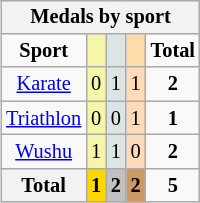<table class=wikitable style="font-size:85%; float:right;text-align:center">
<tr bgcolor=EFEFEF>
<th colspan=7><strong>Medals by sport</strong></th>
</tr>
<tr>
<td><strong>Sport</strong></td>
<td bgcolor=F7F6A8></td>
<td bgcolor=DCE5E5></td>
<td bgcolor=FFDBA9></td>
<td><strong>Total</strong></td>
</tr>
<tr>
<td><a href='#'>Karate</a></td>
<td bgcolor=F7F6A8>0</td>
<td bgcolor=DCE5E5>1</td>
<td bgcolor=FFDAB9>1</td>
<td><strong>2</strong></td>
</tr>
<tr>
<td><a href='#'>Triathlon</a></td>
<td bgcolor=F7F6A8>0</td>
<td bgcolor=DCE5E5>0</td>
<td bgcolor=FFDAB9>1</td>
<td><strong>1</strong></td>
</tr>
<tr>
<td><a href='#'>Wushu</a></td>
<td bgcolor=F7F6A8>1</td>
<td bgcolor=DCE5E5>1</td>
<td bgcolor=FFDAB9>0</td>
<td><strong>2</strong></td>
</tr>
<tr>
<th><strong>Total</strong></th>
<td style="background:gold;"><strong>1</strong></td>
<td style="background:silver;"><strong>2</strong></td>
<td style="background:#c96;"><strong>2</strong></td>
<td><strong>5</strong></td>
</tr>
</table>
